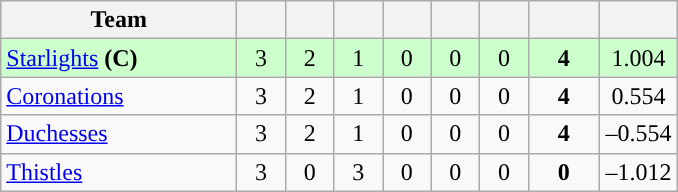<table class="wikitable" style="text-align:center">
<tr>
<th width="150">Team</th>
<th width="25"></th>
<th width="25"></th>
<th width="25"></th>
<th width="25"></th>
<th width="25"></th>
<th width="25"></th>
<th width="40"></th>
<th width="45"></th>
</tr>
<tr style="background:#cfc">
<td style="text-align:left"><a href='#'>Starlights</a> <strong>(C)</strong></td>
<td>3</td>
<td>2</td>
<td>1</td>
<td>0</td>
<td>0</td>
<td>0</td>
<td><strong>4</strong></td>
<td>1.004</td>
</tr>
<tr>
<td style="text-align:left"><a href='#'>Coronations</a></td>
<td>3</td>
<td>2</td>
<td>1</td>
<td>0</td>
<td>0</td>
<td>0</td>
<td><strong>4</strong></td>
<td>0.554</td>
</tr>
<tr>
<td style="text-align:left"><a href='#'>Duchesses</a></td>
<td>3</td>
<td>2</td>
<td>1</td>
<td>0</td>
<td>0</td>
<td>0</td>
<td><strong>4</strong></td>
<td>–0.554</td>
</tr>
<tr>
<td style="text-align:left"><a href='#'>Thistles</a></td>
<td>3</td>
<td>0</td>
<td>3</td>
<td>0</td>
<td>0</td>
<td>0</td>
<td><strong>0</strong></td>
<td>–1.012</td>
</tr>
</table>
